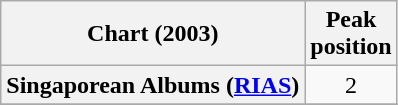<table class="wikitable plainrowheaders">
<tr>
<th>Chart (2003)</th>
<th>Peak<br>position</th>
</tr>
<tr>
<th scope="row">Singaporean Albums (<a href='#'>RIAS</a>)</th>
<td style="text-align:center;">2</td>
</tr>
<tr>
</tr>
</table>
